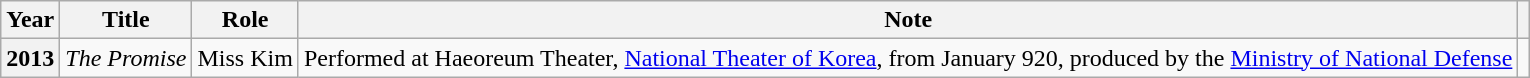<table class="wikitable">
<tr>
<th>Year</th>
<th>Title</th>
<th>Role</th>
<th>Note</th>
<th></th>
</tr>
<tr>
<th>2013</th>
<td><em>The Promise</em></td>
<td>Miss Kim</td>
<td>Performed at Haeoreum Theater, <a href='#'>National Theater of Korea</a>, from January 920, produced by the <a href='#'>Ministry of National Defense</a></td>
<td style="text-align:center;"></td>
</tr>
</table>
